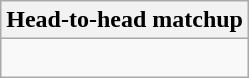<table class="wikitable collapsible collapsed">
<tr>
<th>Head-to-head matchup</th>
</tr>
<tr>
<td><br></td>
</tr>
</table>
